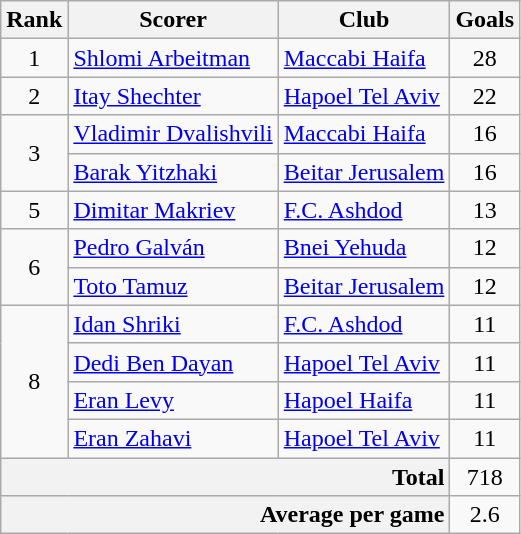<table class="wikitable">
<tr>
<th>Rank</th>
<th>Scorer</th>
<th>Club</th>
<th>Goals</th>
</tr>
<tr>
<td align="center">1</td>
<td> <a href='#'>Shlomi Arbeitman</a></td>
<td><a href='#'>Maccabi Haifa</a></td>
<td align="center">28</td>
</tr>
<tr>
<td align="center">2</td>
<td> <a href='#'>Itay Shechter</a></td>
<td><a href='#'>Hapoel Tel Aviv</a></td>
<td align="center">22</td>
</tr>
<tr>
<td rowspan="2" align="center">3</td>
<td> <a href='#'>Vladimir Dvalishvili</a></td>
<td><a href='#'>Maccabi Haifa</a></td>
<td align="center">16</td>
</tr>
<tr>
<td> <a href='#'>Barak Yitzhaki</a></td>
<td><a href='#'>Beitar Jerusalem</a></td>
<td align="center">16</td>
</tr>
<tr>
<td align="center">5</td>
<td> <a href='#'>Dimitar Makriev</a></td>
<td><a href='#'>F.C. Ashdod</a></td>
<td align="center">13</td>
</tr>
<tr>
<td rowspan="2" align="center">6</td>
<td> <a href='#'>Pedro Galván</a></td>
<td><a href='#'>Bnei Yehuda</a></td>
<td align="center">12</td>
</tr>
<tr>
<td> <a href='#'>Toto Tamuz</a></td>
<td><a href='#'>Beitar Jerusalem</a></td>
<td align="center">12</td>
</tr>
<tr>
<td rowspan="4" align="center">8</td>
<td> <a href='#'>Idan Shriki</a></td>
<td><a href='#'>F.C. Ashdod</a></td>
<td align="center">11</td>
</tr>
<tr>
<td> <a href='#'>Dedi Ben Dayan</a></td>
<td><a href='#'>Hapoel Tel Aviv</a></td>
<td align="center">11</td>
</tr>
<tr>
<td> <a href='#'>Eran Levy</a></td>
<td><a href='#'>Hapoel Haifa</a></td>
<td align="center">11</td>
</tr>
<tr>
<td> <a href='#'>Eran Zahavi</a></td>
<td><a href='#'>Hapoel Tel Aviv</a></td>
<td align="center">11</td>
</tr>
<tr>
<td bgcolor="#F2F2F2" colspan="3" align="right"><strong>Total</strong></td>
<td align="center">718</td>
</tr>
<tr>
<td bgcolor="#F2F2F2" colspan="3" align="right"><strong>Average per game</strong></td>
<td align="center">2.6</td>
</tr>
</table>
